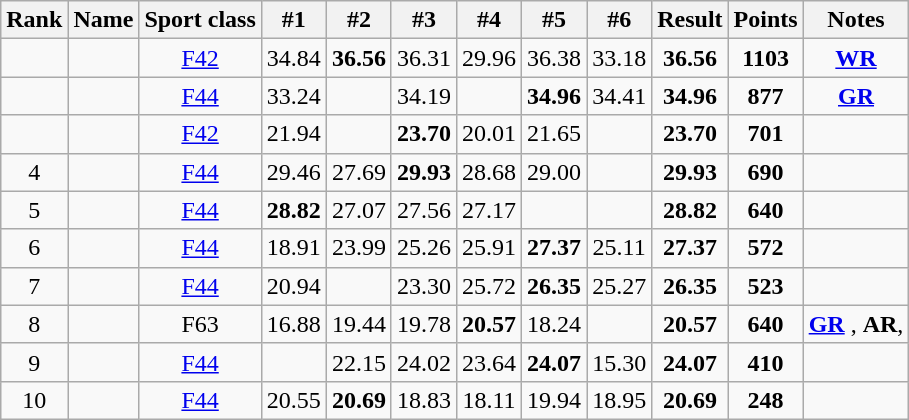<table class="wikitable sortable" style="text-align:center">
<tr>
<th>Rank</th>
<th>Name</th>
<th>Sport class</th>
<th>#1</th>
<th>#2</th>
<th>#3</th>
<th>#4</th>
<th>#5</th>
<th>#6</th>
<th>Result</th>
<th>Points</th>
<th>Notes</th>
</tr>
<tr>
<td></td>
<td align="left"></td>
<td><a href='#'>F42</a></td>
<td>34.84</td>
<td><strong>36.56</strong></td>
<td>36.31</td>
<td>29.96</td>
<td>36.38</td>
<td>33.18</td>
<td><strong>36.56</strong></td>
<td><strong>1103</strong></td>
<td><strong><a href='#'>WR</a></strong></td>
</tr>
<tr>
<td></td>
<td align="left"></td>
<td><a href='#'>F44</a></td>
<td>33.24</td>
<td></td>
<td>34.19</td>
<td></td>
<td><strong>34.96</strong></td>
<td>34.41</td>
<td><strong>34.96</strong></td>
<td><strong>877</strong></td>
<td><strong><a href='#'>GR</a></strong></td>
</tr>
<tr>
<td></td>
<td align="left"></td>
<td><a href='#'>F42</a></td>
<td>21.94</td>
<td></td>
<td><strong>23.70</strong></td>
<td>20.01</td>
<td>21.65</td>
<td></td>
<td><strong>23.70</strong></td>
<td><strong>701</strong></td>
<td></td>
</tr>
<tr>
<td>4</td>
<td align="left"></td>
<td><a href='#'>F44</a></td>
<td>29.46</td>
<td>27.69</td>
<td><strong>29.93</strong></td>
<td>28.68</td>
<td>29.00</td>
<td></td>
<td><strong>29.93</strong></td>
<td><strong>690</strong></td>
<td></td>
</tr>
<tr>
<td>5</td>
<td align="left"></td>
<td><a href='#'>F44</a></td>
<td><strong>28.82</strong></td>
<td>27.07</td>
<td>27.56</td>
<td>27.17</td>
<td></td>
<td></td>
<td><strong>28.82</strong></td>
<td><strong>640</strong></td>
<td></td>
</tr>
<tr>
<td>6</td>
<td align="left"></td>
<td><a href='#'>F44</a></td>
<td>18.91</td>
<td>23.99</td>
<td>25.26</td>
<td>25.91</td>
<td><strong>27.37</strong></td>
<td>25.11</td>
<td><strong>27.37</strong></td>
<td><strong>572</strong></td>
<td></td>
</tr>
<tr>
<td>7</td>
<td align="left"></td>
<td><a href='#'>F44</a></td>
<td>20.94</td>
<td></td>
<td>23.30</td>
<td>25.72</td>
<td><strong>26.35</strong></td>
<td>25.27</td>
<td><strong>26.35</strong></td>
<td><strong>523</strong></td>
<td></td>
</tr>
<tr>
<td>8</td>
<td align="left"></td>
<td>F63</td>
<td>16.88</td>
<td>19.44</td>
<td>19.78</td>
<td><strong>20.57</strong></td>
<td>18.24</td>
<td></td>
<td><strong>20.57</strong></td>
<td><strong>640</strong></td>
<td><strong><a href='#'>GR</a></strong> , <strong>AR</strong>, </td>
</tr>
<tr>
<td>9</td>
<td align="left"></td>
<td><a href='#'>F44</a></td>
<td></td>
<td>22.15</td>
<td>24.02</td>
<td>23.64</td>
<td><strong>24.07</strong></td>
<td>15.30</td>
<td><strong>24.07</strong></td>
<td><strong>410</strong></td>
<td></td>
</tr>
<tr>
<td>10</td>
<td align="left"></td>
<td><a href='#'>F44</a></td>
<td>20.55</td>
<td><strong>20.69</strong></td>
<td>18.83</td>
<td>18.11</td>
<td>19.94</td>
<td>18.95</td>
<td><strong>20.69</strong></td>
<td><strong>248</strong></td>
<td></td>
</tr>
</table>
